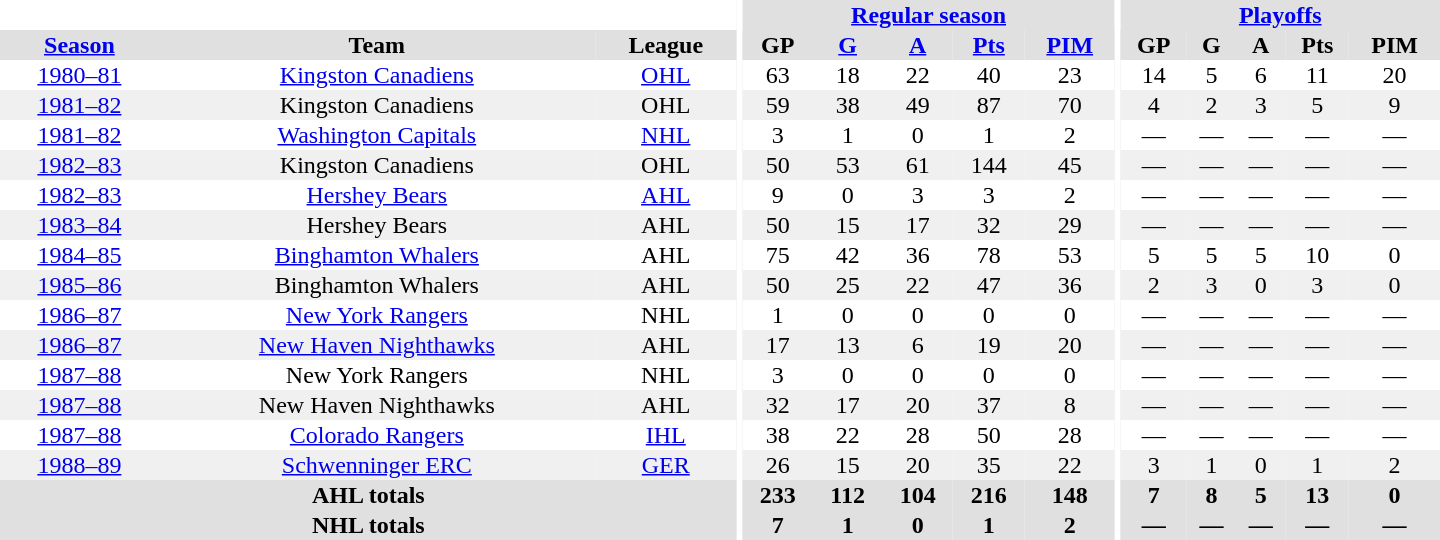<table border="0" cellpadding="1" cellspacing="0" style="text-align:center; width:60em">
<tr bgcolor="#e0e0e0">
<th colspan="3" bgcolor="#ffffff"></th>
<th rowspan="100" bgcolor="#ffffff"></th>
<th colspan="5"><a href='#'>Regular season</a></th>
<th rowspan="100" bgcolor="#ffffff"></th>
<th colspan="5"><a href='#'>Playoffs</a></th>
</tr>
<tr bgcolor="#e0e0e0">
<th><a href='#'>Season</a></th>
<th>Team</th>
<th>League</th>
<th>GP</th>
<th><a href='#'>G</a></th>
<th><a href='#'>A</a></th>
<th><a href='#'>Pts</a></th>
<th><a href='#'>PIM</a></th>
<th>GP</th>
<th>G</th>
<th>A</th>
<th>Pts</th>
<th>PIM</th>
</tr>
<tr>
<td><a href='#'>1980–81</a></td>
<td><a href='#'>Kingston Canadiens</a></td>
<td><a href='#'>OHL</a></td>
<td>63</td>
<td>18</td>
<td>22</td>
<td>40</td>
<td>23</td>
<td>14</td>
<td>5</td>
<td>6</td>
<td>11</td>
<td>20</td>
</tr>
<tr bgcolor="#f0f0f0">
<td><a href='#'>1981–82</a></td>
<td>Kingston Canadiens</td>
<td>OHL</td>
<td>59</td>
<td>38</td>
<td>49</td>
<td>87</td>
<td>70</td>
<td>4</td>
<td>2</td>
<td>3</td>
<td>5</td>
<td>9</td>
</tr>
<tr>
<td><a href='#'>1981–82</a></td>
<td><a href='#'>Washington Capitals</a></td>
<td><a href='#'>NHL</a></td>
<td>3</td>
<td>1</td>
<td>0</td>
<td>1</td>
<td>2</td>
<td>—</td>
<td>—</td>
<td>—</td>
<td>—</td>
<td>—</td>
</tr>
<tr bgcolor="#f0f0f0">
<td><a href='#'>1982–83</a></td>
<td>Kingston Canadiens</td>
<td>OHL</td>
<td>50</td>
<td>53</td>
<td>61</td>
<td>144</td>
<td>45</td>
<td>—</td>
<td>—</td>
<td>—</td>
<td>—</td>
<td>—</td>
</tr>
<tr>
<td><a href='#'>1982–83</a></td>
<td><a href='#'>Hershey Bears</a></td>
<td><a href='#'>AHL</a></td>
<td>9</td>
<td>0</td>
<td>3</td>
<td>3</td>
<td>2</td>
<td>—</td>
<td>—</td>
<td>—</td>
<td>—</td>
<td>—</td>
</tr>
<tr bgcolor="#f0f0f0">
<td><a href='#'>1983–84</a></td>
<td>Hershey Bears</td>
<td>AHL</td>
<td>50</td>
<td>15</td>
<td>17</td>
<td>32</td>
<td>29</td>
<td>—</td>
<td>—</td>
<td>—</td>
<td>—</td>
<td>—</td>
</tr>
<tr>
<td><a href='#'>1984–85</a></td>
<td><a href='#'>Binghamton Whalers</a></td>
<td>AHL</td>
<td>75</td>
<td>42</td>
<td>36</td>
<td>78</td>
<td>53</td>
<td>5</td>
<td>5</td>
<td>5</td>
<td>10</td>
<td>0</td>
</tr>
<tr bgcolor="#f0f0f0">
<td><a href='#'>1985–86</a></td>
<td>Binghamton Whalers</td>
<td>AHL</td>
<td>50</td>
<td>25</td>
<td>22</td>
<td>47</td>
<td>36</td>
<td>2</td>
<td>3</td>
<td>0</td>
<td>3</td>
<td>0</td>
</tr>
<tr>
<td><a href='#'>1986–87</a></td>
<td><a href='#'>New York Rangers</a></td>
<td>NHL</td>
<td>1</td>
<td>0</td>
<td>0</td>
<td>0</td>
<td>0</td>
<td>—</td>
<td>—</td>
<td>—</td>
<td>—</td>
<td>—</td>
</tr>
<tr bgcolor="#f0f0f0">
<td><a href='#'>1986–87</a></td>
<td><a href='#'>New Haven Nighthawks</a></td>
<td>AHL</td>
<td>17</td>
<td>13</td>
<td>6</td>
<td>19</td>
<td>20</td>
<td>—</td>
<td>—</td>
<td>—</td>
<td>—</td>
<td>—</td>
</tr>
<tr>
<td><a href='#'>1987–88</a></td>
<td>New York Rangers</td>
<td>NHL</td>
<td>3</td>
<td>0</td>
<td>0</td>
<td>0</td>
<td>0</td>
<td>—</td>
<td>—</td>
<td>—</td>
<td>—</td>
<td>—</td>
</tr>
<tr bgcolor="#f0f0f0">
<td><a href='#'>1987–88</a></td>
<td>New Haven Nighthawks</td>
<td>AHL</td>
<td>32</td>
<td>17</td>
<td>20</td>
<td>37</td>
<td>8</td>
<td>—</td>
<td>—</td>
<td>—</td>
<td>—</td>
<td>—</td>
</tr>
<tr>
<td><a href='#'>1987–88</a></td>
<td><a href='#'>Colorado Rangers</a></td>
<td><a href='#'>IHL</a></td>
<td>38</td>
<td>22</td>
<td>28</td>
<td>50</td>
<td>28</td>
<td>—</td>
<td>—</td>
<td>—</td>
<td>—</td>
<td>—</td>
</tr>
<tr bgcolor="#f0f0f0">
<td><a href='#'>1988–89</a></td>
<td><a href='#'>Schwenninger ERC</a></td>
<td><a href='#'>GER</a></td>
<td>26</td>
<td>15</td>
<td>20</td>
<td>35</td>
<td>22</td>
<td>3</td>
<td>1</td>
<td>0</td>
<td>1</td>
<td>2</td>
</tr>
<tr bgcolor="#e0e0e0">
<th colspan="3">AHL totals</th>
<th>233</th>
<th>112</th>
<th>104</th>
<th>216</th>
<th>148</th>
<th>7</th>
<th>8</th>
<th>5</th>
<th>13</th>
<th>0</th>
</tr>
<tr bgcolor="#e0e0e0">
<th colspan="3">NHL totals</th>
<th>7</th>
<th>1</th>
<th>0</th>
<th>1</th>
<th>2</th>
<th>—</th>
<th>—</th>
<th>—</th>
<th>—</th>
<th>—</th>
</tr>
</table>
